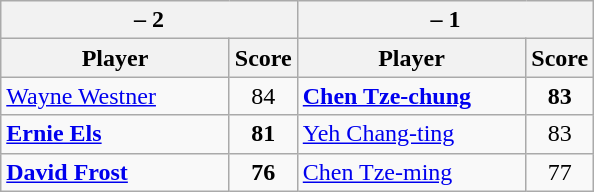<table class=wikitable>
<tr>
<th colspan=2> – 2</th>
<th colspan=2> – 1</th>
</tr>
<tr>
<th width=145>Player</th>
<th>Score</th>
<th width=145>Player</th>
<th>Score</th>
</tr>
<tr>
<td><a href='#'>Wayne Westner</a></td>
<td align=center>84</td>
<td><strong><a href='#'>Chen Tze-chung</a></strong></td>
<td align=center><strong>83</strong></td>
</tr>
<tr>
<td><strong><a href='#'>Ernie Els</a></strong></td>
<td align=center><strong>81</strong></td>
<td><a href='#'>Yeh Chang-ting</a></td>
<td align=center>83</td>
</tr>
<tr>
<td><strong><a href='#'>David Frost</a></strong></td>
<td align=center><strong>76</strong></td>
<td><a href='#'>Chen Tze-ming</a></td>
<td align=center>77</td>
</tr>
</table>
